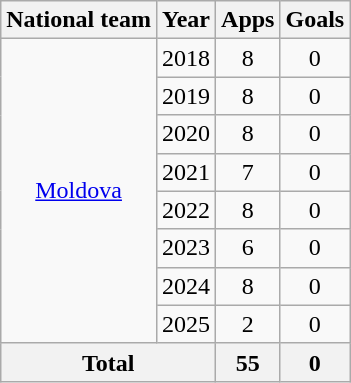<table class="wikitable" style="text-align:center">
<tr>
<th>National team</th>
<th>Year</th>
<th>Apps</th>
<th>Goals</th>
</tr>
<tr>
<td rowspan="8"><a href='#'>Moldova</a></td>
<td>2018</td>
<td>8</td>
<td>0</td>
</tr>
<tr>
<td>2019</td>
<td>8</td>
<td>0</td>
</tr>
<tr>
<td>2020</td>
<td>8</td>
<td>0</td>
</tr>
<tr>
<td>2021</td>
<td>7</td>
<td>0</td>
</tr>
<tr>
<td>2022</td>
<td>8</td>
<td>0</td>
</tr>
<tr>
<td>2023</td>
<td>6</td>
<td>0</td>
</tr>
<tr>
<td>2024</td>
<td>8</td>
<td>0</td>
</tr>
<tr>
<td>2025</td>
<td>2</td>
<td>0</td>
</tr>
<tr>
<th colspan="2">Total</th>
<th>55</th>
<th>0</th>
</tr>
</table>
